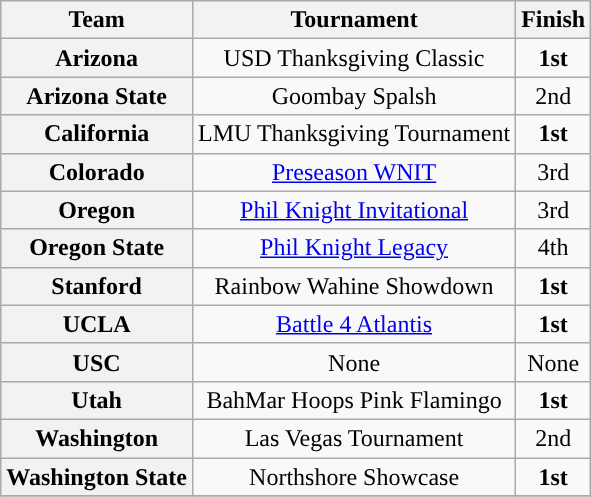<table class="wikitable">
<tr>
<th>Team</th>
<th>Tournament</th>
<th>Finish</th>
</tr>
<tr style="text-align:center;">
<th>Arizona</th>
<td>USD Thanksgiving Classic</td>
<td><strong>1st</strong></td>
</tr>
<tr style="text-align:center;">
<th>Arizona State</th>
<td>Goombay Spalsh</td>
<td>2nd</td>
</tr>
<tr style="text-align:center;">
<th>California</th>
<td>LMU Thanksgiving Tournament</td>
<td><strong>1st</strong></td>
</tr>
<tr style="text-align:center;">
<th>Colorado</th>
<td><a href='#'>Preseason WNIT</a></td>
<td>3rd</td>
</tr>
<tr style="text-align:center;">
<th>Oregon</th>
<td><a href='#'>Phil Knight Invitational</a></td>
<td>3rd</td>
</tr>
<tr style="text-align:center;">
<th>Oregon State</th>
<td><a href='#'>Phil Knight Legacy</a></td>
<td>4th</td>
</tr>
<tr style="text-align:center;">
<th>Stanford</th>
<td>Rainbow Wahine Showdown</td>
<td><strong>1st</strong></td>
</tr>
<tr style="text-align:center;">
<th>UCLA</th>
<td><a href='#'>Battle 4 Atlantis</a></td>
<td><strong>1st</strong></td>
</tr>
<tr style="text-align:center;">
<th>USC</th>
<td>None</td>
<td>None</td>
</tr>
<tr style="text-align:center;">
<th>Utah</th>
<td>BahMar Hoops Pink Flamingo</td>
<td><strong>1st</strong></td>
</tr>
<tr style="text-align:center;">
<th>Washington</th>
<td>Las Vegas Tournament</td>
<td>2nd</td>
</tr>
<tr style="text-align:center;">
<th>Washington State</th>
<td>Northshore Showcase</td>
<td><strong>1st</strong></td>
</tr>
<tr>
</tr>
</table>
